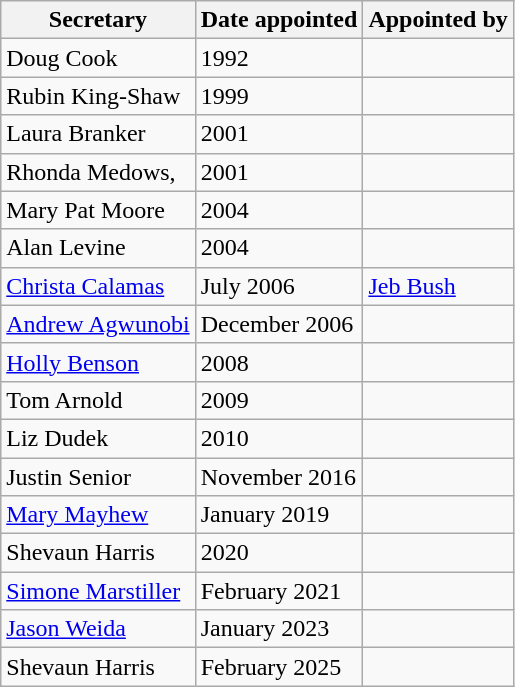<table class="wikitable">
<tr>
<th>Secretary</th>
<th>Date appointed</th>
<th>Appointed by</th>
</tr>
<tr>
<td>Doug Cook</td>
<td>1992</td>
<td></td>
</tr>
<tr>
<td>Rubin King-Shaw</td>
<td>1999</td>
<td></td>
</tr>
<tr>
<td>Laura Branker</td>
<td>2001</td>
<td></td>
</tr>
<tr>
<td>Rhonda Medows,</td>
<td>2001</td>
<td></td>
</tr>
<tr>
<td>Mary Pat Moore</td>
<td>2004</td>
<td></td>
</tr>
<tr>
<td>Alan Levine</td>
<td>2004</td>
<td></td>
</tr>
<tr>
<td><a href='#'>Christa Calamas</a></td>
<td>July 2006</td>
<td><a href='#'>Jeb Bush</a></td>
</tr>
<tr>
<td><a href='#'>Andrew Agwunobi</a></td>
<td>December 2006</td>
<td></td>
</tr>
<tr>
<td><a href='#'>Holly Benson</a></td>
<td>2008</td>
<td></td>
</tr>
<tr>
<td>Tom Arnold</td>
<td>2009</td>
<td></td>
</tr>
<tr>
<td>Liz Dudek</td>
<td>2010</td>
<td></td>
</tr>
<tr>
<td>Justin Senior</td>
<td>November 2016</td>
<td></td>
</tr>
<tr>
<td><a href='#'>Mary Mayhew</a></td>
<td>January 2019</td>
<td></td>
</tr>
<tr>
<td>Shevaun Harris</td>
<td>2020</td>
<td></td>
</tr>
<tr>
<td><a href='#'>Simone Marstiller</a></td>
<td>February 2021</td>
<td></td>
</tr>
<tr>
<td><a href='#'>Jason Weida</a></td>
<td>January 2023</td>
<td></td>
</tr>
<tr>
<td>Shevaun Harris</td>
<td>February 2025</td>
<td></td>
</tr>
</table>
